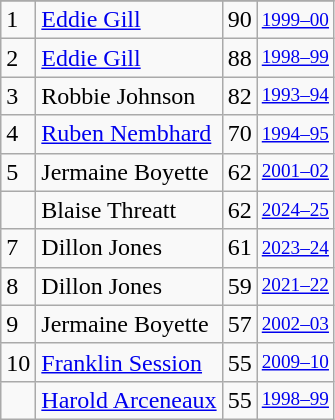<table class="wikitable">
<tr>
</tr>
<tr>
<td>1</td>
<td><a href='#'>Eddie Gill</a></td>
<td>90</td>
<td style="font-size:80%;"><a href='#'>1999–00</a></td>
</tr>
<tr>
<td>2</td>
<td><a href='#'>Eddie Gill</a></td>
<td>88</td>
<td style="font-size:80%;"><a href='#'>1998–99</a></td>
</tr>
<tr>
<td>3</td>
<td>Robbie Johnson</td>
<td>82</td>
<td style="font-size:80%;"><a href='#'>1993–94</a></td>
</tr>
<tr>
<td>4</td>
<td><a href='#'>Ruben Nembhard</a></td>
<td>70</td>
<td style="font-size:80%;"><a href='#'>1994–95</a></td>
</tr>
<tr>
<td>5</td>
<td>Jermaine Boyette</td>
<td>62</td>
<td style="font-size:80%;"><a href='#'>2001–02</a></td>
</tr>
<tr>
<td></td>
<td>Blaise Threatt</td>
<td>62</td>
<td style="font-size:80%;"><a href='#'>2024–25</a></td>
</tr>
<tr>
<td>7</td>
<td>Dillon Jones</td>
<td>61</td>
<td style="font-size:80%;"><a href='#'>2023–24</a></td>
</tr>
<tr>
<td>8</td>
<td>Dillon Jones</td>
<td>59</td>
<td style="font-size:80%;"><a href='#'>2021–22</a></td>
</tr>
<tr>
<td>9</td>
<td>Jermaine Boyette</td>
<td>57</td>
<td style="font-size:80%;"><a href='#'>2002–03</a></td>
</tr>
<tr>
<td>10</td>
<td><a href='#'>Franklin Session</a></td>
<td>55</td>
<td style="font-size:80%;"><a href='#'>2009–10</a></td>
</tr>
<tr>
<td></td>
<td><a href='#'>Harold Arceneaux</a></td>
<td>55</td>
<td style="font-size:80%;"><a href='#'>1998–99</a></td>
</tr>
</table>
